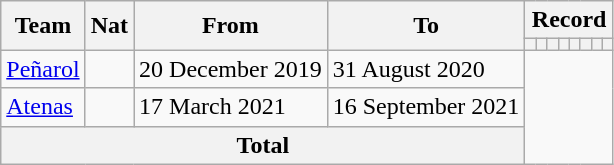<table class="wikitable" style="text-align: center">
<tr>
<th rowspan="2">Team</th>
<th rowspan="2">Nat</th>
<th rowspan="2">From</th>
<th rowspan="2">To</th>
<th colspan="8">Record</th>
</tr>
<tr>
<th></th>
<th></th>
<th></th>
<th></th>
<th></th>
<th></th>
<th></th>
<th></th>
</tr>
<tr>
<td align=left><a href='#'>Peñarol</a></td>
<td></td>
<td align=left>20 December 2019</td>
<td align=left>31 August 2020<br></td>
</tr>
<tr>
<td align=left><a href='#'>Atenas</a></td>
<td></td>
<td align=left>17 March 2021</td>
<td align=left>16 September 2021<br></td>
</tr>
<tr align=center>
<th colspan="4">Total<br></th>
</tr>
</table>
